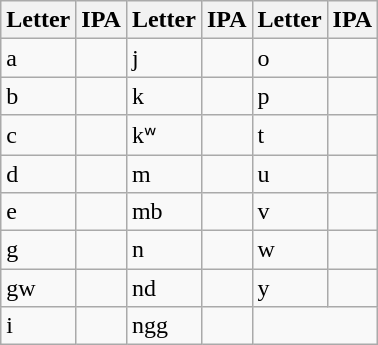<table class="wikitable">
<tr>
<th>Letter</th>
<th>IPA</th>
<th>Letter</th>
<th>IPA</th>
<th>Letter</th>
<th>IPA</th>
</tr>
<tr>
<td>a</td>
<td></td>
<td>j</td>
<td></td>
<td>o</td>
<td></td>
</tr>
<tr>
<td>b</td>
<td></td>
<td>k</td>
<td></td>
<td>p</td>
<td></td>
</tr>
<tr>
<td>c</td>
<td></td>
<td>kʷ</td>
<td></td>
<td>t</td>
<td></td>
</tr>
<tr>
<td>d</td>
<td></td>
<td>m</td>
<td></td>
<td>u</td>
<td></td>
</tr>
<tr>
<td>e</td>
<td></td>
<td>mb</td>
<td></td>
<td>v</td>
<td></td>
</tr>
<tr>
<td>g</td>
<td></td>
<td>n</td>
<td></td>
<td>w</td>
<td></td>
</tr>
<tr>
<td>gw</td>
<td></td>
<td>nd</td>
<td></td>
<td>y</td>
<td></td>
</tr>
<tr>
<td>i</td>
<td></td>
<td>ngg</td>
<td></td>
</tr>
</table>
